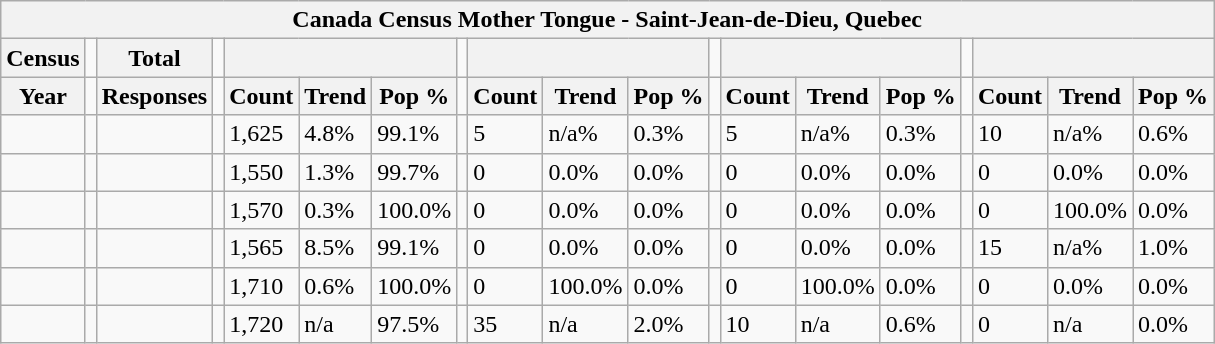<table class="wikitable">
<tr>
<th colspan="19">Canada Census Mother Tongue - Saint-Jean-de-Dieu, Quebec</th>
</tr>
<tr>
<th>Census</th>
<td></td>
<th>Total</th>
<td colspan="1"></td>
<th colspan="3"></th>
<td colspan="1"></td>
<th colspan="3"></th>
<td colspan="1"></td>
<th colspan="3"></th>
<td colspan="1"></td>
<th colspan="3"></th>
</tr>
<tr>
<th>Year</th>
<td></td>
<th>Responses</th>
<td></td>
<th>Count</th>
<th>Trend</th>
<th>Pop %</th>
<td></td>
<th>Count</th>
<th>Trend</th>
<th>Pop %</th>
<td></td>
<th>Count</th>
<th>Trend</th>
<th>Pop %</th>
<td></td>
<th>Count</th>
<th>Trend</th>
<th>Pop %</th>
</tr>
<tr>
<td></td>
<td></td>
<td></td>
<td></td>
<td>1,625</td>
<td> 4.8%</td>
<td>99.1%</td>
<td></td>
<td>5</td>
<td> n/a%</td>
<td>0.3%</td>
<td></td>
<td>5</td>
<td> n/a%</td>
<td>0.3%</td>
<td></td>
<td>10</td>
<td> n/a%</td>
<td>0.6%</td>
</tr>
<tr>
<td></td>
<td></td>
<td></td>
<td></td>
<td>1,550</td>
<td> 1.3%</td>
<td>99.7%</td>
<td></td>
<td>0</td>
<td> 0.0%</td>
<td>0.0%</td>
<td></td>
<td>0</td>
<td> 0.0%</td>
<td>0.0%</td>
<td></td>
<td>0</td>
<td> 0.0%</td>
<td>0.0%</td>
</tr>
<tr>
<td></td>
<td></td>
<td></td>
<td></td>
<td>1,570</td>
<td> 0.3%</td>
<td>100.0%</td>
<td></td>
<td>0</td>
<td> 0.0%</td>
<td>0.0%</td>
<td></td>
<td>0</td>
<td> 0.0%</td>
<td>0.0%</td>
<td></td>
<td>0</td>
<td> 100.0%</td>
<td>0.0%</td>
</tr>
<tr>
<td></td>
<td></td>
<td></td>
<td></td>
<td>1,565</td>
<td> 8.5%</td>
<td>99.1%</td>
<td></td>
<td>0</td>
<td> 0.0%</td>
<td>0.0%</td>
<td></td>
<td>0</td>
<td> 0.0%</td>
<td>0.0%</td>
<td></td>
<td>15</td>
<td> n/a%</td>
<td>1.0%</td>
</tr>
<tr>
<td></td>
<td></td>
<td></td>
<td></td>
<td>1,710</td>
<td> 0.6%</td>
<td>100.0%</td>
<td></td>
<td>0</td>
<td> 100.0%</td>
<td>0.0%</td>
<td></td>
<td>0</td>
<td> 100.0%</td>
<td>0.0%</td>
<td></td>
<td>0</td>
<td> 0.0%</td>
<td>0.0%</td>
</tr>
<tr>
<td></td>
<td></td>
<td></td>
<td></td>
<td>1,720</td>
<td>n/a</td>
<td>97.5%</td>
<td></td>
<td>35</td>
<td>n/a</td>
<td>2.0%</td>
<td></td>
<td>10</td>
<td>n/a</td>
<td>0.6%</td>
<td></td>
<td>0</td>
<td>n/a</td>
<td>0.0%</td>
</tr>
</table>
